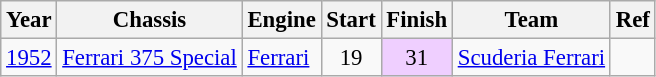<table class="wikitable" style="font-size: 95%;">
<tr>
<th>Year</th>
<th>Chassis</th>
<th>Engine</th>
<th>Start</th>
<th>Finish</th>
<th>Team</th>
<th>Ref</th>
</tr>
<tr>
<td><a href='#'>1952</a></td>
<td><a href='#'>Ferrari 375 Special</a></td>
<td><a href='#'>Ferrari</a></td>
<td align=center>19</td>
<td style="background:#efcfff;" align=center>31</td>
<td><a href='#'>Scuderia Ferrari</a></td>
<td align=center></td>
</tr>
</table>
